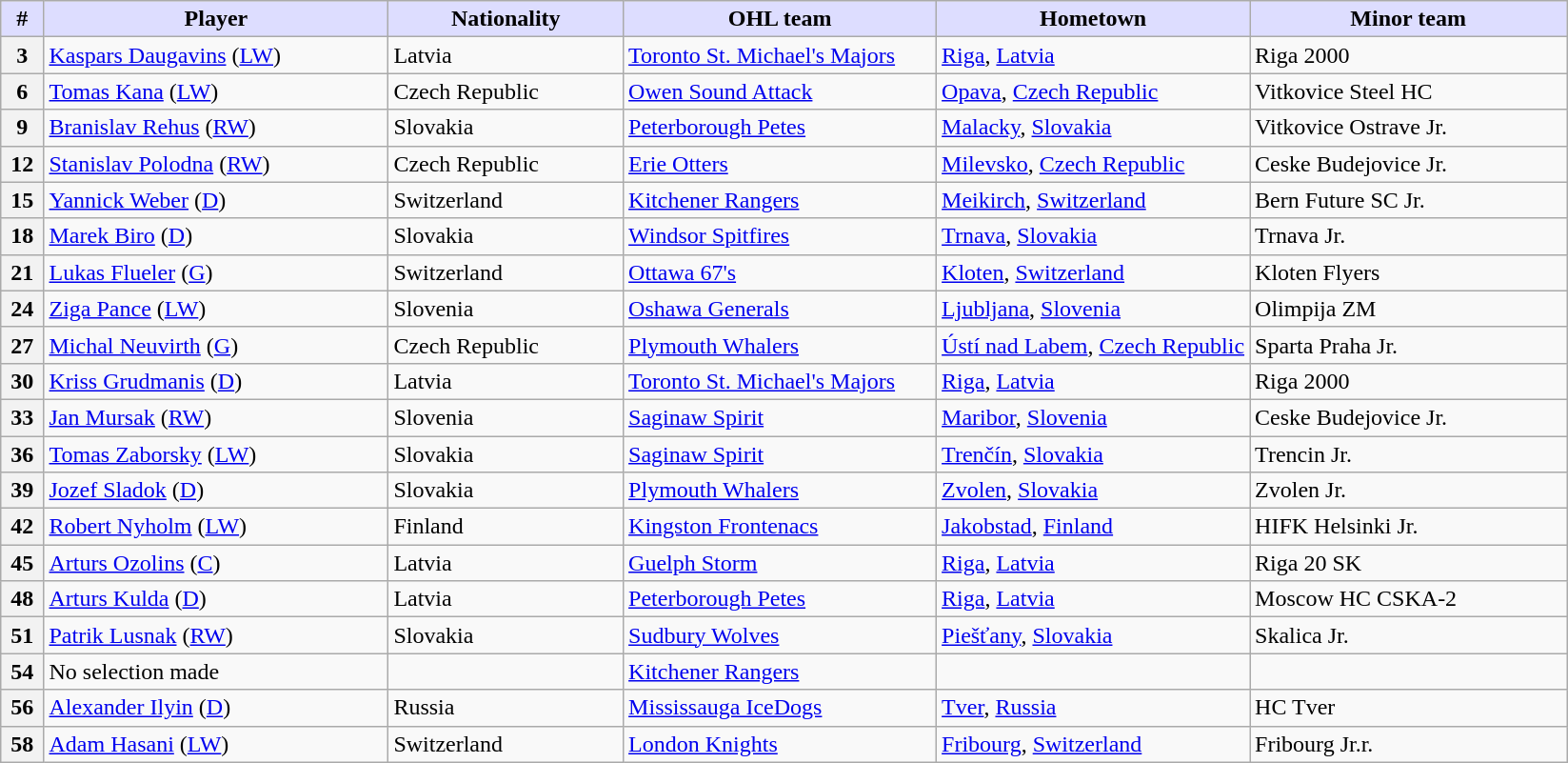<table class="wikitable">
<tr>
<th style="background:#ddf; width:2.75%;">#</th>
<th style="background:#ddf; width:22.0%;">Player</th>
<th style="background:#ddf; width:15.0%;">Nationality</th>
<th style="background:#ddf; width:20.0%;">OHL team</th>
<th style="background:#ddf; width:20.0%;">Hometown</th>
<th style="background:#ddf; width:100.0%;">Minor team</th>
</tr>
<tr>
<th>3</th>
<td><a href='#'>Kaspars Daugavins</a> (<a href='#'>LW</a>)</td>
<td> Latvia</td>
<td><a href='#'>Toronto St. Michael's Majors</a></td>
<td><a href='#'>Riga</a>, <a href='#'>Latvia</a></td>
<td>Riga 2000</td>
</tr>
<tr>
<th>6</th>
<td><a href='#'>Tomas Kana</a> (<a href='#'>LW</a>)</td>
<td> Czech Republic</td>
<td><a href='#'>Owen Sound Attack</a></td>
<td><a href='#'>Opava</a>, <a href='#'>Czech Republic</a></td>
<td>Vitkovice Steel HC</td>
</tr>
<tr>
<th>9</th>
<td><a href='#'>Branislav Rehus</a> (<a href='#'>RW</a>)</td>
<td> Slovakia</td>
<td><a href='#'>Peterborough Petes</a></td>
<td><a href='#'>Malacky</a>, <a href='#'>Slovakia</a></td>
<td>Vitkovice Ostrave Jr.</td>
</tr>
<tr>
<th>12</th>
<td><a href='#'>Stanislav Polodna</a> (<a href='#'>RW</a>)</td>
<td> Czech Republic</td>
<td><a href='#'>Erie Otters</a></td>
<td><a href='#'>Milevsko</a>, <a href='#'>Czech Republic</a></td>
<td>Ceske Budejovice Jr.</td>
</tr>
<tr>
<th>15</th>
<td><a href='#'>Yannick Weber</a> (<a href='#'>D</a>)</td>
<td> Switzerland</td>
<td><a href='#'>Kitchener Rangers</a></td>
<td><a href='#'>Meikirch</a>, <a href='#'>Switzerland</a></td>
<td>Bern Future SC Jr.</td>
</tr>
<tr>
<th>18</th>
<td><a href='#'>Marek Biro</a> (<a href='#'>D</a>)</td>
<td> Slovakia</td>
<td><a href='#'>Windsor Spitfires</a></td>
<td><a href='#'>Trnava</a>, <a href='#'>Slovakia</a></td>
<td>Trnava Jr.</td>
</tr>
<tr>
<th>21</th>
<td><a href='#'>Lukas Flueler</a> (<a href='#'>G</a>)</td>
<td> Switzerland</td>
<td><a href='#'>Ottawa 67's</a></td>
<td><a href='#'>Kloten</a>, <a href='#'>Switzerland</a></td>
<td>Kloten Flyers</td>
</tr>
<tr>
<th>24</th>
<td><a href='#'>Ziga Pance</a> (<a href='#'>LW</a>)</td>
<td> Slovenia</td>
<td><a href='#'>Oshawa Generals</a></td>
<td><a href='#'>Ljubljana</a>, <a href='#'>Slovenia</a></td>
<td>Olimpija ZM</td>
</tr>
<tr>
<th>27</th>
<td><a href='#'>Michal Neuvirth</a> (<a href='#'>G</a>)</td>
<td> Czech Republic</td>
<td><a href='#'>Plymouth Whalers</a></td>
<td><a href='#'>Ústí nad Labem</a>, <a href='#'>Czech Republic</a></td>
<td>Sparta Praha Jr.</td>
</tr>
<tr>
<th>30</th>
<td><a href='#'>Kriss Grudmanis</a> (<a href='#'>D</a>)</td>
<td> Latvia</td>
<td><a href='#'>Toronto St. Michael's Majors</a></td>
<td><a href='#'>Riga</a>, <a href='#'>Latvia</a></td>
<td>Riga 2000</td>
</tr>
<tr>
<th>33</th>
<td><a href='#'>Jan Mursak</a> (<a href='#'>RW</a>)</td>
<td> Slovenia</td>
<td><a href='#'>Saginaw Spirit</a></td>
<td><a href='#'>Maribor</a>, <a href='#'>Slovenia</a></td>
<td>Ceske Budejovice Jr.</td>
</tr>
<tr>
<th>36</th>
<td><a href='#'>Tomas Zaborsky</a> (<a href='#'>LW</a>)</td>
<td> Slovakia</td>
<td><a href='#'>Saginaw Spirit</a></td>
<td><a href='#'>Trenčín</a>, <a href='#'>Slovakia</a></td>
<td>Trencin Jr.</td>
</tr>
<tr>
<th>39</th>
<td><a href='#'>Jozef Sladok</a> (<a href='#'>D</a>)</td>
<td> Slovakia</td>
<td><a href='#'>Plymouth Whalers</a></td>
<td><a href='#'>Zvolen</a>, <a href='#'>Slovakia</a></td>
<td>Zvolen Jr.</td>
</tr>
<tr>
<th>42</th>
<td><a href='#'>Robert Nyholm</a> (<a href='#'>LW</a>)</td>
<td> Finland</td>
<td><a href='#'>Kingston Frontenacs</a></td>
<td><a href='#'>Jakobstad</a>, <a href='#'>Finland</a></td>
<td>HIFK Helsinki Jr.</td>
</tr>
<tr>
<th>45</th>
<td><a href='#'>Arturs Ozolins</a> (<a href='#'>C</a>)</td>
<td> Latvia</td>
<td><a href='#'>Guelph Storm</a></td>
<td><a href='#'>Riga</a>, <a href='#'>Latvia</a></td>
<td>Riga 20 SK</td>
</tr>
<tr>
<th>48</th>
<td><a href='#'>Arturs Kulda</a> (<a href='#'>D</a>)</td>
<td> Latvia</td>
<td><a href='#'>Peterborough Petes</a></td>
<td><a href='#'>Riga</a>, <a href='#'>Latvia</a></td>
<td>Moscow HC CSKA-2</td>
</tr>
<tr>
<th>51</th>
<td><a href='#'>Patrik Lusnak</a> (<a href='#'>RW</a>)</td>
<td> Slovakia</td>
<td><a href='#'>Sudbury Wolves</a></td>
<td><a href='#'>Piešťany</a>, <a href='#'>Slovakia</a></td>
<td>Skalica Jr.</td>
</tr>
<tr>
<th>54</th>
<td>No selection made</td>
<td></td>
<td><a href='#'>Kitchener Rangers</a></td>
<td></td>
<td></td>
</tr>
<tr>
<th>56</th>
<td><a href='#'>Alexander Ilyin</a> (<a href='#'>D</a>)</td>
<td> Russia</td>
<td><a href='#'>Mississauga IceDogs</a></td>
<td><a href='#'>Tver</a>, <a href='#'>Russia</a></td>
<td>HC Tver</td>
</tr>
<tr>
<th>58</th>
<td><a href='#'>Adam Hasani</a> (<a href='#'>LW</a>)</td>
<td> Switzerland</td>
<td><a href='#'>London Knights</a></td>
<td><a href='#'>Fribourg</a>, <a href='#'>Switzerland</a></td>
<td>Fribourg Jr.r.</td>
</tr>
</table>
